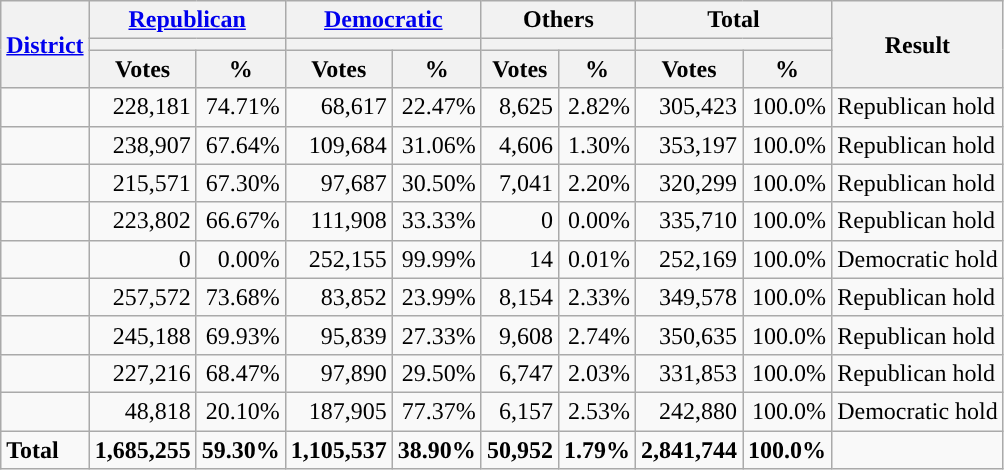<table class="wikitable plainrowheaders sortable" style="font-size:100%; text-align:right;">
<tr>
<th scope=col rowspan=3><a href='#'>District</a></th>
<th scope=col colspan=2><a href='#'>Republican</a></th>
<th scope=col colspan=2><a href='#'>Democratic</a></th>
<th scope=col colspan=2>Others</th>
<th scope=col colspan=2>Total</th>
<th scope=col rowspan=3>Result</th>
</tr>
<tr>
<th scope=col colspan=2 style="background:"></th>
<th scope=col colspan=2 style="background:"></th>
<th scope=col colspan=2></th>
<th scope=col colspan=2></th>
</tr>
<tr>
<th scope=col data-sort-type="number">Votes</th>
<th scope=col data-sort-type="number">%</th>
<th scope=col data-sort-type="number">Votes</th>
<th scope=col data-sort-type="number">%</th>
<th scope=col data-sort-type="number">Votes</th>
<th scope=col data-sort-type="number">%</th>
<th scope=col data-sort-type="number">Votes</th>
<th scope=col data-sort-type="number">%</th>
</tr>
<tr>
<td align=left></td>
<td>228,181</td>
<td>74.71%</td>
<td>68,617</td>
<td>22.47%</td>
<td>8,625</td>
<td>2.82%</td>
<td>305,423</td>
<td>100.0%</td>
<td align=left>Republican hold</td>
</tr>
<tr>
<td align=left></td>
<td>238,907</td>
<td>67.64%</td>
<td>109,684</td>
<td>31.06%</td>
<td>4,606</td>
<td>1.30%</td>
<td>353,197</td>
<td>100.0%</td>
<td align=left>Republican hold</td>
</tr>
<tr>
<td align=left></td>
<td>215,571</td>
<td>67.30%</td>
<td>97,687</td>
<td>30.50%</td>
<td>7,041</td>
<td>2.20%</td>
<td>320,299</td>
<td>100.0%</td>
<td align=left>Republican hold</td>
</tr>
<tr>
<td align=left></td>
<td>223,802</td>
<td>66.67%</td>
<td>111,908</td>
<td>33.33%</td>
<td>0</td>
<td>0.00%</td>
<td>335,710</td>
<td>100.0%</td>
<td align=left>Republican hold</td>
</tr>
<tr>
<td align=left></td>
<td>0</td>
<td>0.00%</td>
<td>252,155</td>
<td>99.99%</td>
<td>14</td>
<td>0.01%</td>
<td>252,169</td>
<td>100.0%</td>
<td align=left>Democratic hold</td>
</tr>
<tr>
<td align=left></td>
<td>257,572</td>
<td>73.68%</td>
<td>83,852</td>
<td>23.99%</td>
<td>8,154</td>
<td>2.33%</td>
<td>349,578</td>
<td>100.0%</td>
<td align=left>Republican hold</td>
</tr>
<tr>
<td align=left></td>
<td>245,188</td>
<td>69.93%</td>
<td>95,839</td>
<td>27.33%</td>
<td>9,608</td>
<td>2.74%</td>
<td>350,635</td>
<td>100.0%</td>
<td align=left>Republican hold</td>
</tr>
<tr>
<td align=left></td>
<td>227,216</td>
<td>68.47%</td>
<td>97,890</td>
<td>29.50%</td>
<td>6,747</td>
<td>2.03%</td>
<td>331,853</td>
<td>100.0%</td>
<td align=left>Republican hold</td>
</tr>
<tr>
<td align=left></td>
<td>48,818</td>
<td>20.10%</td>
<td>187,905</td>
<td>77.37%</td>
<td>6,157</td>
<td>2.53%</td>
<td>242,880</td>
<td>100.0%</td>
<td align=left>Democratic hold</td>
</tr>
<tr class="sortbottom" style="font-weight:bold">
<td align=left>Total</td>
<td>1,685,255</td>
<td>59.30%</td>
<td>1,105,537</td>
<td>38.90%</td>
<td>50,952</td>
<td>1.79%</td>
<td>2,841,744</td>
<td>100.0%</td>
<td></td>
</tr>
</table>
